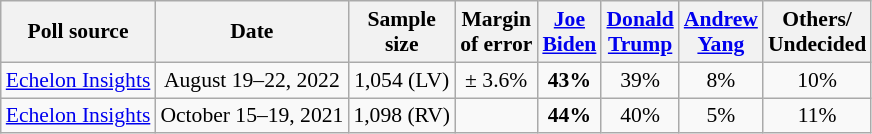<table class="wikitable sortable mw-datatable" style="text-align:center;font-size:90%;line-height:17px">
<tr>
<th>Poll source</th>
<th>Date</th>
<th>Sample<br>size</th>
<th>Margin<br>of error</th>
<th class="unsortable"><a href='#'>Joe<br>Biden</a><br><small></small></th>
<th class="unsortable"><a href='#'>Donald<br>Trump</a><br><small></small></th>
<th class="unsortable"><a href='#'>Andrew<br>Yang</a><br><small></small></th>
<th class="unsortable">Others/<br>Undecided</th>
</tr>
<tr>
<td><a href='#'>Echelon Insights</a></td>
<td data-sort-value="2022-08-22">August 19–22, 2022</td>
<td>1,054 (LV)</td>
<td>± 3.6%</td>
<td><strong>43%</strong></td>
<td>39%</td>
<td>8%</td>
<td>10%</td>
</tr>
<tr>
<td><a href='#'>Echelon Insights</a></td>
<td data-sort-value="2021-10-19">October 15–19, 2021</td>
<td>1,098 (RV)</td>
<td></td>
<td><strong>44%</strong></td>
<td>40%</td>
<td>5%</td>
<td>11%</td>
</tr>
</table>
